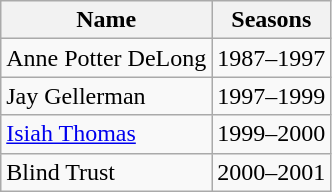<table class="wikitable">
<tr>
<th>Name</th>
<th>Seasons</th>
</tr>
<tr>
<td>Anne Potter DeLong</td>
<td>1987–1997</td>
</tr>
<tr>
<td>Jay Gellerman</td>
<td>1997–1999</td>
</tr>
<tr>
<td><a href='#'>Isiah Thomas</a></td>
<td>1999–2000</td>
</tr>
<tr>
<td>Blind Trust</td>
<td>2000–2001</td>
</tr>
</table>
